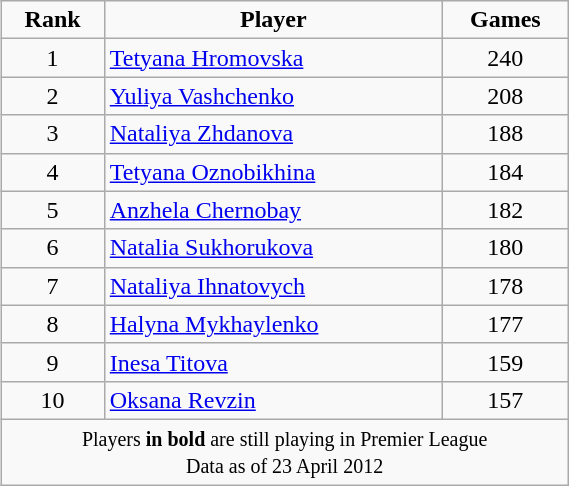<table class="wikitable" style="text-align:center;margin-left:1em;float:right;width:30%;">
<tr>
<td align="center"><strong>Rank</strong></td>
<td align="center"><strong>Player</strong></td>
<td align="center"><strong>Games</strong></td>
</tr>
<tr>
<td>1</td>
<td style="text-align:left;"> <a href='#'>Tetyana Hromovska</a></td>
<td align="center">240</td>
</tr>
<tr>
<td>2</td>
<td style="text-align:left;"> <a href='#'>Yuliya Vashchenko</a></td>
<td align="center">208</td>
</tr>
<tr>
<td>3</td>
<td style="text-align:left;"> <a href='#'>Nataliya Zhdanova</a></td>
<td align="center">188</td>
</tr>
<tr>
<td>4</td>
<td style="text-align:left;"> <a href='#'>Tetyana Oznobikhina</a></td>
<td align="center">184</td>
</tr>
<tr>
<td>5</td>
<td style="text-align:left;"> <a href='#'>Anzhela Chernobay</a></td>
<td align="center">182</td>
</tr>
<tr>
<td>6</td>
<td style="text-align:left;"> <a href='#'>Natalia Sukhorukova</a></td>
<td align="center">180</td>
</tr>
<tr>
<td>7</td>
<td style="text-align:left;"> <a href='#'>Nataliya Ihnatovych</a></td>
<td align="center">178</td>
</tr>
<tr>
<td>8</td>
<td style="text-align:left;"> <a href='#'>Halyna Mykhaylenko</a></td>
<td align="center">177</td>
</tr>
<tr>
<td>9</td>
<td style="text-align:left;"> <a href='#'>Inesa Titova</a></td>
<td align="center">159</td>
</tr>
<tr>
<td>10</td>
<td style="text-align:left;"> <a href='#'>Oksana Revzin</a></td>
<td align="center">157</td>
</tr>
<tr>
<td colspan="4"><small>Players <strong>in bold</strong> are still playing in Premier League</small><br><small>Data as of 23 April 2012</small></td>
</tr>
</table>
